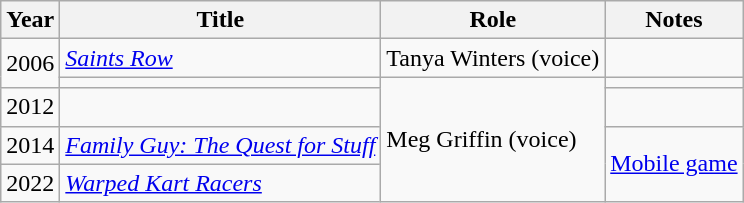<table class="wikitable sortable">
<tr>
<th>Year</th>
<th>Title</th>
<th>Role</th>
<th>Notes</th>
</tr>
<tr>
<td rowspan="2">2006</td>
<td><em><a href='#'>Saints Row</a></em></td>
<td>Tanya Winters (voice)</td>
<td></td>
</tr>
<tr>
<td><em></em></td>
<td rowspan=4>Meg Griffin (voice)</td>
<td></td>
</tr>
<tr>
<td>2012</td>
<td><em></em></td>
<td></td>
</tr>
<tr>
<td>2014</td>
<td><em><a href='#'>Family Guy: The Quest for Stuff</a></em></td>
<td rowspan=2><a href='#'>Mobile game</a></td>
</tr>
<tr>
<td>2022</td>
<td><em><a href='#'>Warped Kart Racers</a></em></td>
</tr>
</table>
